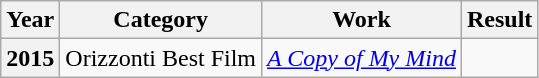<table class="wikitable plainrowheaders sortable">
<tr>
<th>Year</th>
<th>Category</th>
<th>Work</th>
<th>Result</th>
</tr>
<tr>
<th>2015</th>
<td>Orizzonti Best Film</td>
<td><em><a href='#'>A Copy of My Mind</a></em></td>
<td></td>
</tr>
</table>
